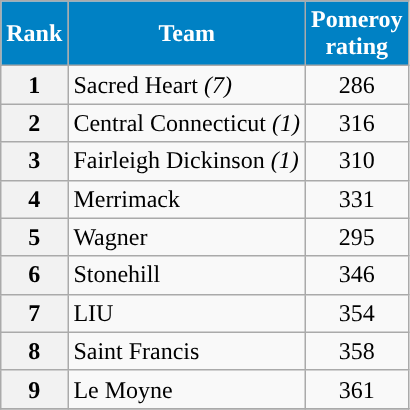<table class="wikitable sortable">
<tr>
<th align="center" style="background-color:#0081C4; color:#FFFFFF;">Rank</th>
<th align="center" style="background-color:#0081C4; color:#FFFFFF;">Team</th>
<th align="center" style="background-color:#0081C4; color:#FFFFFF;">Pomeroy<br>rating</th>
</tr>
<tr>
<th>1</th>
<td>Sacred Heart <em>(7)</em></td>
<td align="center">286</td>
</tr>
<tr>
<th>2</th>
<td>Central Connecticut <em>(1)</em></td>
<td align="center">316</td>
</tr>
<tr>
<th>3</th>
<td>Fairleigh Dickinson <em>(1)</em></td>
<td align="center">310</td>
</tr>
<tr>
<th>4</th>
<td>Merrimack</td>
<td align="center">331</td>
</tr>
<tr>
<th>5</th>
<td>Wagner</td>
<td align="center">295</td>
</tr>
<tr>
<th>6</th>
<td>Stonehill</td>
<td align="center">346</td>
</tr>
<tr>
<th>7</th>
<td>LIU</td>
<td align="center">354</td>
</tr>
<tr>
<th>8</th>
<td>Saint Francis</td>
<td align="center">358</td>
</tr>
<tr>
<th>9</th>
<td>Le Moyne</td>
<td align="center">361</td>
</tr>
<tr>
</tr>
</table>
